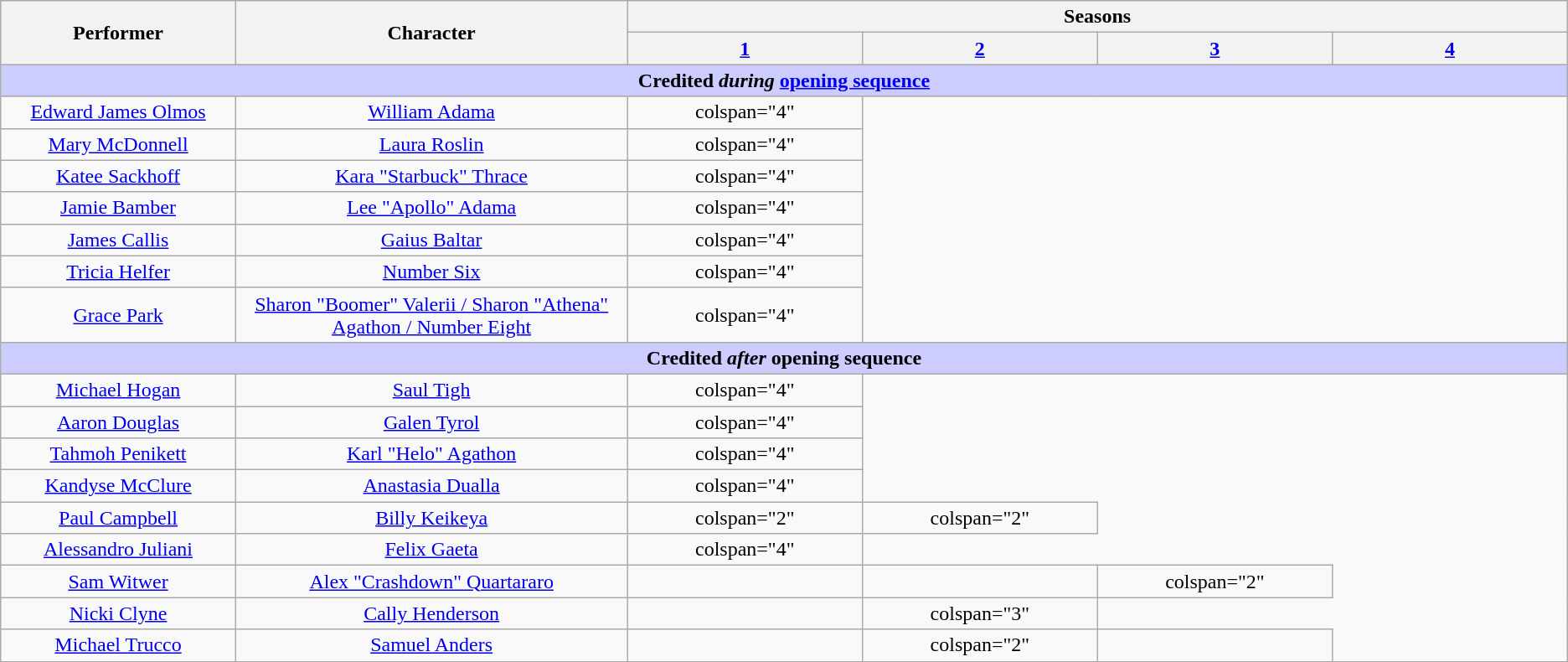<table class="wikitable" style="text-align: center;">
<tr>
<th width="15%" scope="col" rowspan="2">Performer</th>
<th width="25%" scope="col" rowspan="2">Character</th>
<th width="25%" scope="col" colspan="4">Seasons</th>
</tr>
<tr>
<th width="15%" scope="col"><a href='#'>1</a></th>
<th width="15%" scope="col"><a href='#'>2</a></th>
<th width="15%" scope="col"><a href='#'>3</a></th>
<th width="15%" scope="col"><a href='#'>4</a></th>
</tr>
<tr>
<td scope="row" colspan="6" style="background-color:#ccccff;"><strong>Credited <em>during</em> <a href='#'>opening sequence</a></strong></td>
</tr>
<tr>
<td><a href='#'>Edward James Olmos</a></td>
<td><a href='#'>William Adama</a></td>
<td>colspan="4" </td>
</tr>
<tr>
<td><a href='#'>Mary McDonnell</a></td>
<td><a href='#'>Laura Roslin</a></td>
<td>colspan="4" </td>
</tr>
<tr>
<td><a href='#'>Katee Sackhoff</a></td>
<td><a href='#'>Kara "Starbuck" Thrace</a></td>
<td>colspan="4" </td>
</tr>
<tr>
<td><a href='#'>Jamie Bamber</a></td>
<td><a href='#'>Lee "Apollo" Adama</a></td>
<td>colspan="4" </td>
</tr>
<tr>
<td><a href='#'>James Callis</a></td>
<td><a href='#'>Gaius Baltar</a></td>
<td>colspan="4" </td>
</tr>
<tr>
<td><a href='#'>Tricia Helfer</a></td>
<td><a href='#'>Number Six</a></td>
<td>colspan="4" </td>
</tr>
<tr>
<td><a href='#'>Grace Park</a></td>
<td><a href='#'>Sharon "Boomer" Valerii / Sharon "Athena" Agathon / Number Eight</a></td>
<td>colspan="4" </td>
</tr>
<tr>
<td scope="row" colspan="6" style="background-color:#ccccff;"><strong>Credited <em>after</em> opening sequence</strong></td>
</tr>
<tr>
<td><a href='#'>Michael Hogan</a></td>
<td><a href='#'>Saul Tigh</a></td>
<td>colspan="4" </td>
</tr>
<tr>
<td><a href='#'>Aaron Douglas</a></td>
<td><a href='#'>Galen Tyrol</a></td>
<td>colspan="4" </td>
</tr>
<tr>
<td><a href='#'>Tahmoh Penikett</a></td>
<td><a href='#'>Karl "Helo" Agathon</a></td>
<td>colspan="4" </td>
</tr>
<tr>
<td><a href='#'>Kandyse McClure</a></td>
<td><a href='#'>Anastasia Dualla</a></td>
<td>colspan="4" </td>
</tr>
<tr>
<td><a href='#'>Paul Campbell</a></td>
<td><a href='#'>Billy Keikeya</a></td>
<td>colspan="2" </td>
<td>colspan="2" </td>
</tr>
<tr>
<td><a href='#'>Alessandro Juliani</a></td>
<td><a href='#'>Felix Gaeta</a></td>
<td>colspan="4" </td>
</tr>
<tr>
<td><a href='#'>Sam Witwer</a></td>
<td><a href='#'>Alex "Crashdown" Quartararo</a></td>
<td></td>
<td></td>
<td>colspan="2" </td>
</tr>
<tr>
<td><a href='#'>Nicki Clyne</a></td>
<td><a href='#'>Cally Henderson</a></td>
<td> </td>
<td>colspan="3" </td>
</tr>
<tr>
<td><a href='#'>Michael Trucco</a></td>
<td><a href='#'>Samuel Anders</a></td>
<td></td>
<td>colspan="2"  </td>
<td></td>
</tr>
</table>
